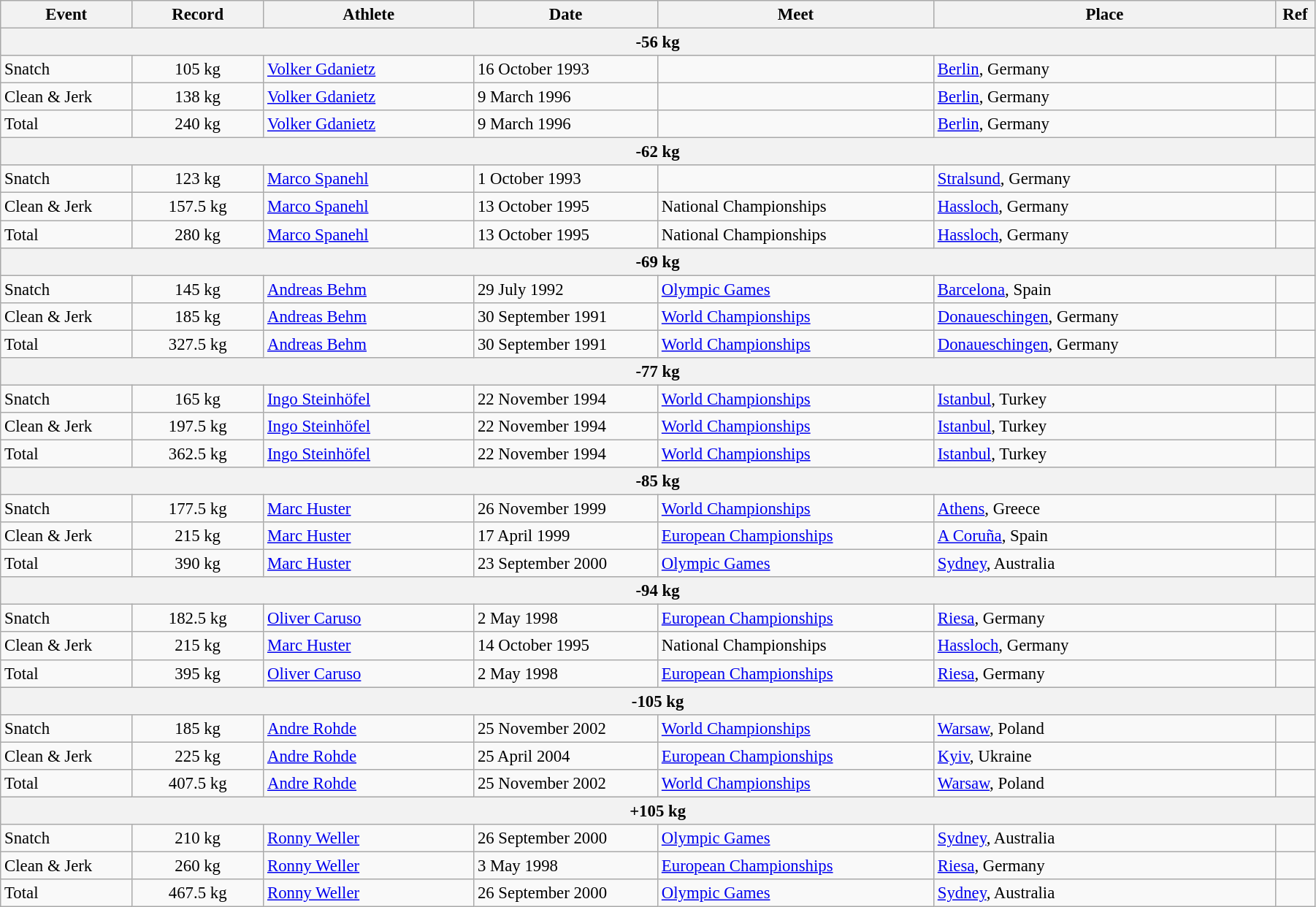<table class="wikitable" style="font-size:95%; width: 95%;">
<tr>
<th width=10%>Event</th>
<th width=10%>Record</th>
<th width=16%>Athlete</th>
<th width=14%>Date</th>
<th width=21%>Meet</th>
<th width=26%>Place</th>
<th width=3%>Ref</th>
</tr>
<tr bgcolor="#DDDDDD">
<th colspan="7">-56 kg</th>
</tr>
<tr>
<td>Snatch</td>
<td align="center">105 kg</td>
<td><a href='#'>Volker Gdanietz</a></td>
<td>16 October 1993</td>
<td></td>
<td><a href='#'>Berlin</a>, Germany</td>
<td></td>
</tr>
<tr>
<td>Clean & Jerk</td>
<td align="center">138 kg</td>
<td><a href='#'>Volker Gdanietz</a></td>
<td>9 March 1996</td>
<td></td>
<td><a href='#'>Berlin</a>, Germany</td>
<td></td>
</tr>
<tr>
<td>Total</td>
<td align="center">240 kg</td>
<td><a href='#'>Volker Gdanietz</a></td>
<td>9 March 1996</td>
<td></td>
<td><a href='#'>Berlin</a>, Germany</td>
<td></td>
</tr>
<tr bgcolor="#DDDDDD">
<th colspan="7">-62 kg</th>
</tr>
<tr>
<td>Snatch</td>
<td align="center">123 kg</td>
<td><a href='#'>Marco Spanehl</a></td>
<td>1 October 1993</td>
<td></td>
<td><a href='#'>Stralsund</a>, Germany</td>
<td></td>
</tr>
<tr>
<td>Clean & Jerk</td>
<td align="center">157.5 kg</td>
<td><a href='#'>Marco Spanehl</a></td>
<td>13 October 1995</td>
<td>National Championships</td>
<td><a href='#'>Hassloch</a>, Germany</td>
<td></td>
</tr>
<tr>
<td>Total</td>
<td align="center">280 kg</td>
<td><a href='#'>Marco Spanehl</a></td>
<td>13 October 1995</td>
<td>National Championships</td>
<td><a href='#'>Hassloch</a>, Germany</td>
<td></td>
</tr>
<tr bgcolor="#DDDDDD">
<th colspan="7">-69 kg</th>
</tr>
<tr>
<td>Snatch</td>
<td align="center">145 kg</td>
<td><a href='#'>Andreas Behm</a></td>
<td>29 July 1992</td>
<td><a href='#'>Olympic Games</a></td>
<td><a href='#'>Barcelona</a>, Spain</td>
<td></td>
</tr>
<tr>
<td>Clean & Jerk</td>
<td align="center">185 kg</td>
<td><a href='#'>Andreas Behm</a></td>
<td>30 September 1991</td>
<td><a href='#'>World Championships</a></td>
<td><a href='#'>Donaueschingen</a>, Germany</td>
<td></td>
</tr>
<tr>
<td>Total</td>
<td align="center">327.5 kg</td>
<td><a href='#'>Andreas Behm</a></td>
<td>30 September 1991</td>
<td><a href='#'>World Championships</a></td>
<td><a href='#'>Donaueschingen</a>, Germany</td>
<td></td>
</tr>
<tr bgcolor="#DDDDDD">
<th colspan="7">-77 kg</th>
</tr>
<tr>
<td>Snatch</td>
<td align="center">165 kg</td>
<td><a href='#'>Ingo Steinhöfel</a></td>
<td>22 November 1994</td>
<td><a href='#'>World Championships</a></td>
<td><a href='#'>Istanbul</a>, Turkey</td>
<td></td>
</tr>
<tr>
<td>Clean & Jerk</td>
<td align="center">197.5 kg</td>
<td><a href='#'>Ingo Steinhöfel</a></td>
<td>22 November 1994</td>
<td><a href='#'>World Championships</a></td>
<td><a href='#'>Istanbul</a>, Turkey</td>
<td></td>
</tr>
<tr>
<td>Total</td>
<td align="center">362.5 kg</td>
<td><a href='#'>Ingo Steinhöfel</a></td>
<td>22 November 1994</td>
<td><a href='#'>World Championships</a></td>
<td><a href='#'>Istanbul</a>, Turkey</td>
<td></td>
</tr>
<tr bgcolor="#DDDDDD">
<th colspan="7">-85 kg</th>
</tr>
<tr>
<td>Snatch</td>
<td align="center">177.5 kg</td>
<td><a href='#'>Marc Huster</a></td>
<td>26 November 1999</td>
<td><a href='#'>World Championships</a></td>
<td><a href='#'>Athens</a>, Greece</td>
<td></td>
</tr>
<tr>
<td>Clean & Jerk</td>
<td align="center">215 kg</td>
<td><a href='#'>Marc Huster</a></td>
<td>17 April 1999</td>
<td><a href='#'>European Championships</a></td>
<td><a href='#'>A Coruña</a>, Spain</td>
<td></td>
</tr>
<tr>
<td>Total</td>
<td align="center">390 kg</td>
<td><a href='#'>Marc Huster</a></td>
<td>23 September 2000</td>
<td><a href='#'>Olympic Games</a></td>
<td><a href='#'>Sydney</a>, Australia</td>
<td></td>
</tr>
<tr bgcolor="#DDDDDD">
<th colspan="7">-94 kg</th>
</tr>
<tr>
<td>Snatch</td>
<td align="center">182.5 kg</td>
<td><a href='#'>Oliver Caruso</a></td>
<td>2 May 1998</td>
<td><a href='#'>European Championships</a></td>
<td><a href='#'>Riesa</a>, Germany</td>
<td></td>
</tr>
<tr>
<td>Clean & Jerk</td>
<td align="center">215 kg</td>
<td><a href='#'>Marc Huster</a></td>
<td>14 October 1995</td>
<td>National Championships</td>
<td><a href='#'>Hassloch</a>, Germany</td>
<td></td>
</tr>
<tr>
<td>Total</td>
<td align="center">395 kg</td>
<td><a href='#'>Oliver Caruso</a></td>
<td>2 May 1998</td>
<td><a href='#'>European Championships</a></td>
<td><a href='#'>Riesa</a>, Germany</td>
<td></td>
</tr>
<tr bgcolor="#DDDDDD">
<th colspan="7">-105 kg</th>
</tr>
<tr>
<td>Snatch</td>
<td align="center">185 kg</td>
<td><a href='#'>Andre Rohde</a></td>
<td>25 November 2002</td>
<td><a href='#'>World Championships</a></td>
<td><a href='#'>Warsaw</a>, Poland</td>
<td></td>
</tr>
<tr>
<td>Clean & Jerk</td>
<td align="center">225 kg</td>
<td><a href='#'>Andre Rohde</a></td>
<td>25 April 2004</td>
<td><a href='#'>European Championships</a></td>
<td><a href='#'>Kyiv</a>, Ukraine</td>
<td></td>
</tr>
<tr>
<td>Total</td>
<td align="center">407.5 kg</td>
<td><a href='#'>Andre Rohde</a></td>
<td>25 November 2002</td>
<td><a href='#'>World Championships</a></td>
<td><a href='#'>Warsaw</a>, Poland</td>
<td></td>
</tr>
<tr bgcolor="#DDDDDD">
<th colspan="7">+105 kg</th>
</tr>
<tr>
<td>Snatch</td>
<td align="center">210 kg</td>
<td><a href='#'>Ronny Weller</a></td>
<td>26 September 2000</td>
<td><a href='#'>Olympic Games</a></td>
<td><a href='#'>Sydney</a>, Australia</td>
<td></td>
</tr>
<tr>
<td>Clean & Jerk</td>
<td align="center">260 kg</td>
<td><a href='#'>Ronny Weller</a></td>
<td>3 May 1998</td>
<td><a href='#'>European Championships</a></td>
<td><a href='#'>Riesa</a>, Germany</td>
<td></td>
</tr>
<tr>
<td>Total</td>
<td align="center">467.5 kg</td>
<td><a href='#'>Ronny Weller</a></td>
<td>26 September 2000</td>
<td><a href='#'>Olympic Games</a></td>
<td><a href='#'>Sydney</a>, Australia</td>
</tr>
</table>
